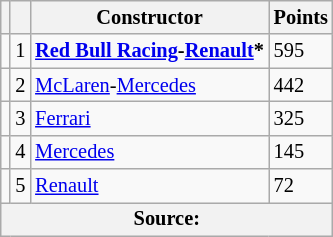<table class="wikitable" style="font-size: 85%;">
<tr>
<th></th>
<th></th>
<th>Constructor</th>
<th>Points</th>
</tr>
<tr>
<td align="left"></td>
<td style="text-align:center;">1</td>
<td> <strong><a href='#'>Red Bull Racing</a>-<a href='#'>Renault</a>*</strong></td>
<td>595</td>
</tr>
<tr>
<td align="left"></td>
<td style="text-align:center;">2</td>
<td> <a href='#'>McLaren</a>-<a href='#'>Mercedes</a></td>
<td>442</td>
</tr>
<tr>
<td align="left"></td>
<td style="text-align:center;">3</td>
<td> <a href='#'>Ferrari</a></td>
<td>325</td>
</tr>
<tr>
<td align="left"></td>
<td style="text-align:center;">4</td>
<td> <a href='#'>Mercedes</a></td>
<td>145</td>
</tr>
<tr>
<td align="left"></td>
<td style="text-align:center;">5</td>
<td> <a href='#'>Renault</a></td>
<td>72</td>
</tr>
<tr>
<th colspan=4>Source: </th>
</tr>
</table>
